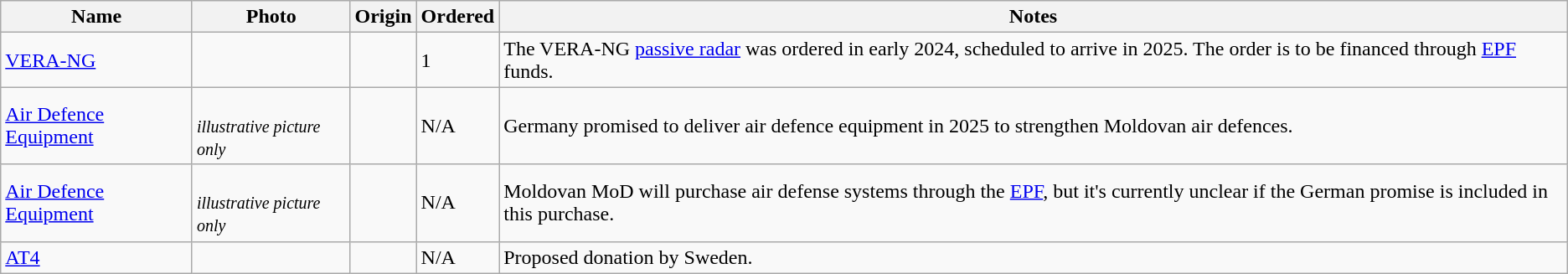<table class="wikitable">
<tr>
<th>Name</th>
<th>Photo</th>
<th>Origin</th>
<th>Ordered</th>
<th>Notes</th>
</tr>
<tr>
<td><a href='#'>VERA-NG</a></td>
<td></td>
<td></td>
<td>1</td>
<td>The VERA-NG <a href='#'>passive radar</a> was ordered in early 2024, scheduled to arrive in 2025. The order is to be financed  through <a href='#'>EPF</a> funds.</td>
</tr>
<tr>
<td><a href='#'>Air Defence Equipment</a></td>
<td><br><small><em>illustrative picture only</em></small></td>
<td></td>
<td>N/A</td>
<td>Germany promised to deliver air defence equipment in 2025 to strengthen Moldovan air defences.</td>
</tr>
<tr>
<td><a href='#'>Air Defence Equipment</a></td>
<td><br><small><em>illustrative picture only</em></small></td>
<td></td>
<td>N/A</td>
<td>Moldovan MoD will purchase air defense systems through the <a href='#'>EPF</a>, but it's currently unclear if the German promise is included in this purchase.</td>
</tr>
<tr>
<td><a href='#'>AT4</a></td>
<td></td>
<td></td>
<td>N/A</td>
<td>Proposed donation by Sweden.</td>
</tr>
</table>
